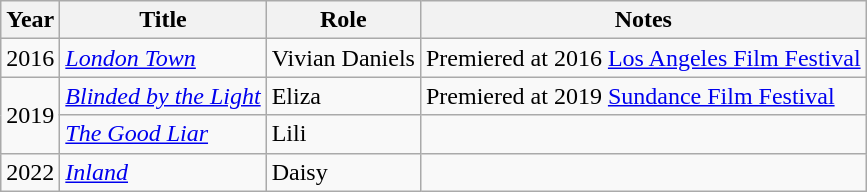<table class="wikitable">
<tr>
<th>Year</th>
<th>Title</th>
<th>Role</th>
<th>Notes</th>
</tr>
<tr>
<td>2016</td>
<td><em><a href='#'>London Town</a></em></td>
<td>Vivian Daniels</td>
<td>Premiered at 2016 <a href='#'>Los Angeles Film Festival</a></td>
</tr>
<tr>
<td rowspan="2">2019</td>
<td><em><a href='#'>Blinded by the Light</a></em></td>
<td>Eliza</td>
<td>Premiered at 2019 <a href='#'>Sundance Film Festival</a></td>
</tr>
<tr>
<td><em><a href='#'>The Good Liar</a></em></td>
<td>Lili</td>
<td></td>
</tr>
<tr>
<td>2022</td>
<td><em><a href='#'>Inland</a></em></td>
<td>Daisy</td>
<td></td>
</tr>
</table>
